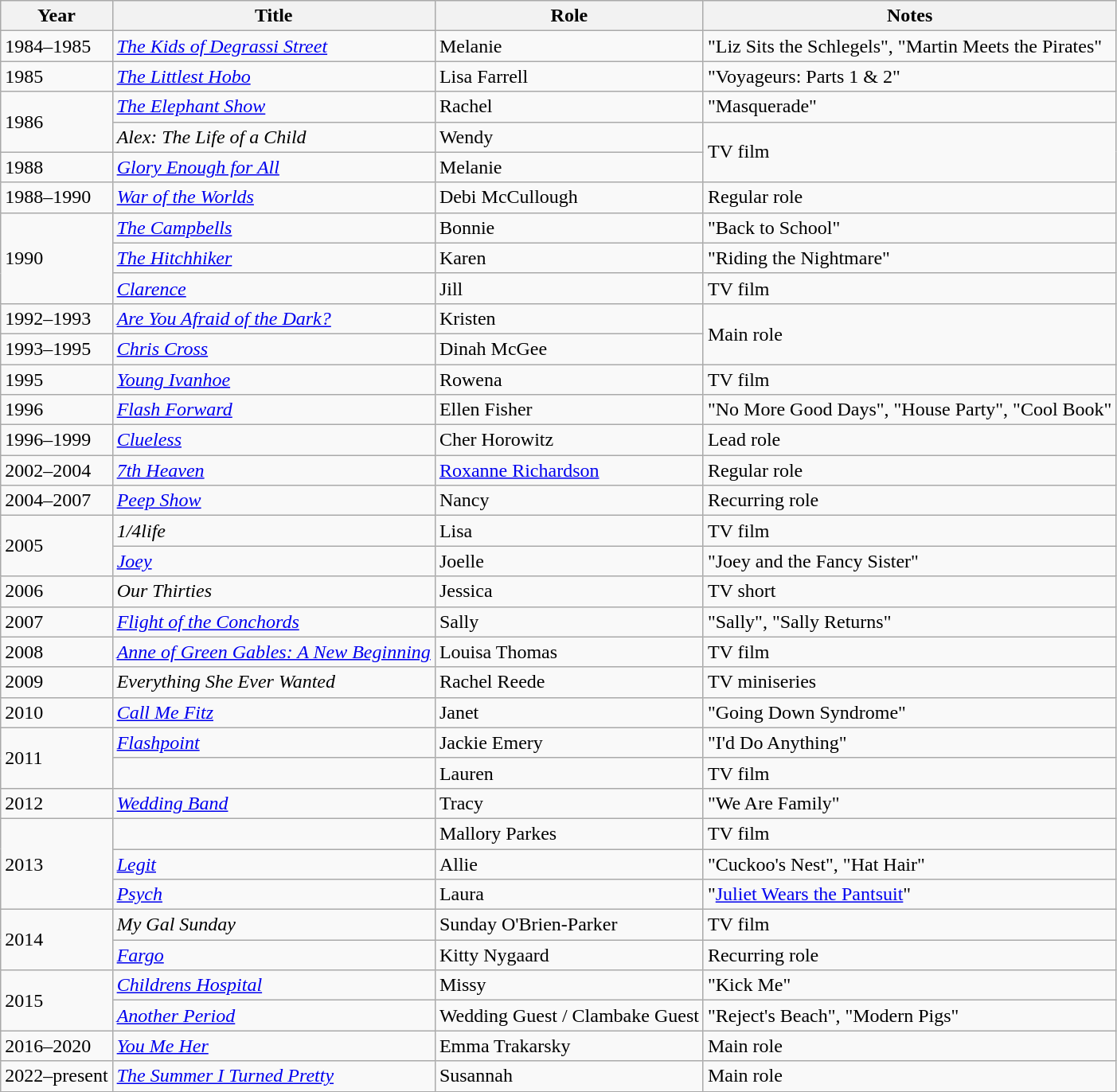<table class="wikitable sortable">
<tr>
<th>Year</th>
<th>Title</th>
<th>Role</th>
<th class="unsortable">Notes</th>
</tr>
<tr>
<td>1984–1985</td>
<td data-sort-value="Kids of Degrassi Street, The"><em><a href='#'>The Kids of Degrassi Street</a></em></td>
<td>Melanie</td>
<td>"Liz Sits the Schlegels", "Martin Meets the Pirates"</td>
</tr>
<tr>
<td>1985</td>
<td data-sort-value="Littlest Hobo, The"><em><a href='#'>The Littlest Hobo</a></em></td>
<td>Lisa Farrell</td>
<td>"Voyageurs: Parts 1 & 2"</td>
</tr>
<tr>
<td rowspan=2>1986</td>
<td data-sort-value="Elephant Show, The"><em><a href='#'>The Elephant Show</a></em></td>
<td>Rachel</td>
<td>"Masquerade"</td>
</tr>
<tr>
<td><em>Alex: The Life of a Child</em></td>
<td>Wendy</td>
<td rowspan=2>TV film</td>
</tr>
<tr>
<td>1988</td>
<td><em><a href='#'>Glory Enough for All</a></em></td>
<td>Melanie</td>
</tr>
<tr>
<td>1988–1990</td>
<td><em><a href='#'>War of the Worlds</a></em></td>
<td>Debi McCullough</td>
<td>Regular role</td>
</tr>
<tr>
<td rowspan=3>1990</td>
<td data-sort-value="Campbells, The"><em><a href='#'>The Campbells</a></em></td>
<td>Bonnie</td>
<td>"Back to School"</td>
</tr>
<tr>
<td data-sort-value="Hitchhiker, The"><em><a href='#'>The Hitchhiker</a></em></td>
<td>Karen</td>
<td>"Riding the Nightmare"</td>
</tr>
<tr>
<td><em><a href='#'>Clarence</a></em></td>
<td>Jill</td>
<td>TV film</td>
</tr>
<tr>
<td>1992–1993</td>
<td><em><a href='#'>Are You Afraid of the Dark?</a></em></td>
<td>Kristen</td>
<td rowspan=2>Main role</td>
</tr>
<tr>
<td>1993–1995</td>
<td><em><a href='#'>Chris Cross</a></em></td>
<td>Dinah McGee</td>
</tr>
<tr>
<td>1995</td>
<td><em><a href='#'>Young Ivanhoe</a></em></td>
<td>Rowena</td>
<td>TV film</td>
</tr>
<tr>
<td>1996</td>
<td><em><a href='#'>Flash Forward</a></em></td>
<td>Ellen Fisher</td>
<td>"No More Good Days", "House Party", "Cool Book"</td>
</tr>
<tr>
<td>1996–1999</td>
<td><em><a href='#'>Clueless</a></em></td>
<td>Cher Horowitz</td>
<td>Lead role</td>
</tr>
<tr>
<td>2002–2004</td>
<td><em><a href='#'>7th Heaven</a></em></td>
<td><a href='#'>Roxanne Richardson</a></td>
<td>Regular role</td>
</tr>
<tr>
<td>2004–2007</td>
<td><em><a href='#'>Peep Show</a></em></td>
<td>Nancy</td>
<td>Recurring role</td>
</tr>
<tr>
<td rowspan=2>2005</td>
<td><em>1/4life</em></td>
<td>Lisa</td>
<td>TV film</td>
</tr>
<tr>
<td><em><a href='#'>Joey</a></em></td>
<td>Joelle</td>
<td>"Joey and the Fancy Sister"</td>
</tr>
<tr>
<td>2006</td>
<td><em>Our Thirties</em></td>
<td>Jessica</td>
<td>TV short</td>
</tr>
<tr>
<td>2007</td>
<td><em><a href='#'>Flight of the Conchords</a></em></td>
<td>Sally</td>
<td>"Sally", "Sally Returns"</td>
</tr>
<tr>
<td>2008</td>
<td><em><a href='#'>Anne of Green Gables: A New Beginning</a></em></td>
<td>Louisa Thomas</td>
<td>TV film</td>
</tr>
<tr>
<td>2009</td>
<td><em>Everything She Ever Wanted</em></td>
<td>Rachel Reede</td>
<td>TV miniseries</td>
</tr>
<tr>
<td>2010</td>
<td><em><a href='#'>Call Me Fitz</a></em></td>
<td>Janet</td>
<td>"Going Down Syndrome"</td>
</tr>
<tr>
<td rowspan=2>2011</td>
<td><em><a href='#'>Flashpoint</a></em></td>
<td>Jackie Emery</td>
<td>"I'd Do Anything"</td>
</tr>
<tr>
<td><em></em></td>
<td>Lauren</td>
<td>TV film</td>
</tr>
<tr>
<td>2012</td>
<td><em><a href='#'>Wedding Band</a></em></td>
<td>Tracy</td>
<td>"We Are Family"</td>
</tr>
<tr>
<td rowspan=3>2013</td>
<td><em></em></td>
<td>Mallory Parkes</td>
<td>TV film</td>
</tr>
<tr>
<td><em><a href='#'>Legit</a></em></td>
<td>Allie</td>
<td>"Cuckoo's Nest", "Hat Hair"</td>
</tr>
<tr>
<td><em><a href='#'>Psych</a></em></td>
<td>Laura</td>
<td>"<a href='#'>Juliet Wears the Pantsuit</a>"</td>
</tr>
<tr>
<td rowspan=2>2014</td>
<td><em>My Gal Sunday</em></td>
<td>Sunday O'Brien-Parker</td>
<td>TV film</td>
</tr>
<tr>
<td><em><a href='#'>Fargo</a></em></td>
<td>Kitty Nygaard</td>
<td>Recurring role</td>
</tr>
<tr>
<td rowspan=2>2015</td>
<td><em><a href='#'>Childrens Hospital</a></em></td>
<td>Missy</td>
<td>"Kick Me"</td>
</tr>
<tr>
<td><em><a href='#'>Another Period</a></em></td>
<td>Wedding Guest / Clambake Guest</td>
<td>"Reject's Beach", "Modern Pigs"</td>
</tr>
<tr>
<td>2016–2020</td>
<td><em><a href='#'>You Me Her</a></em></td>
<td>Emma Trakarsky</td>
<td>Main role</td>
</tr>
<tr>
<td>2022–present</td>
<td data-sort-value="Summer I Turned Pretty, The"><em><a href='#'>The Summer I Turned Pretty</a></em></td>
<td>Susannah</td>
<td>Main role</td>
</tr>
<tr>
</tr>
</table>
